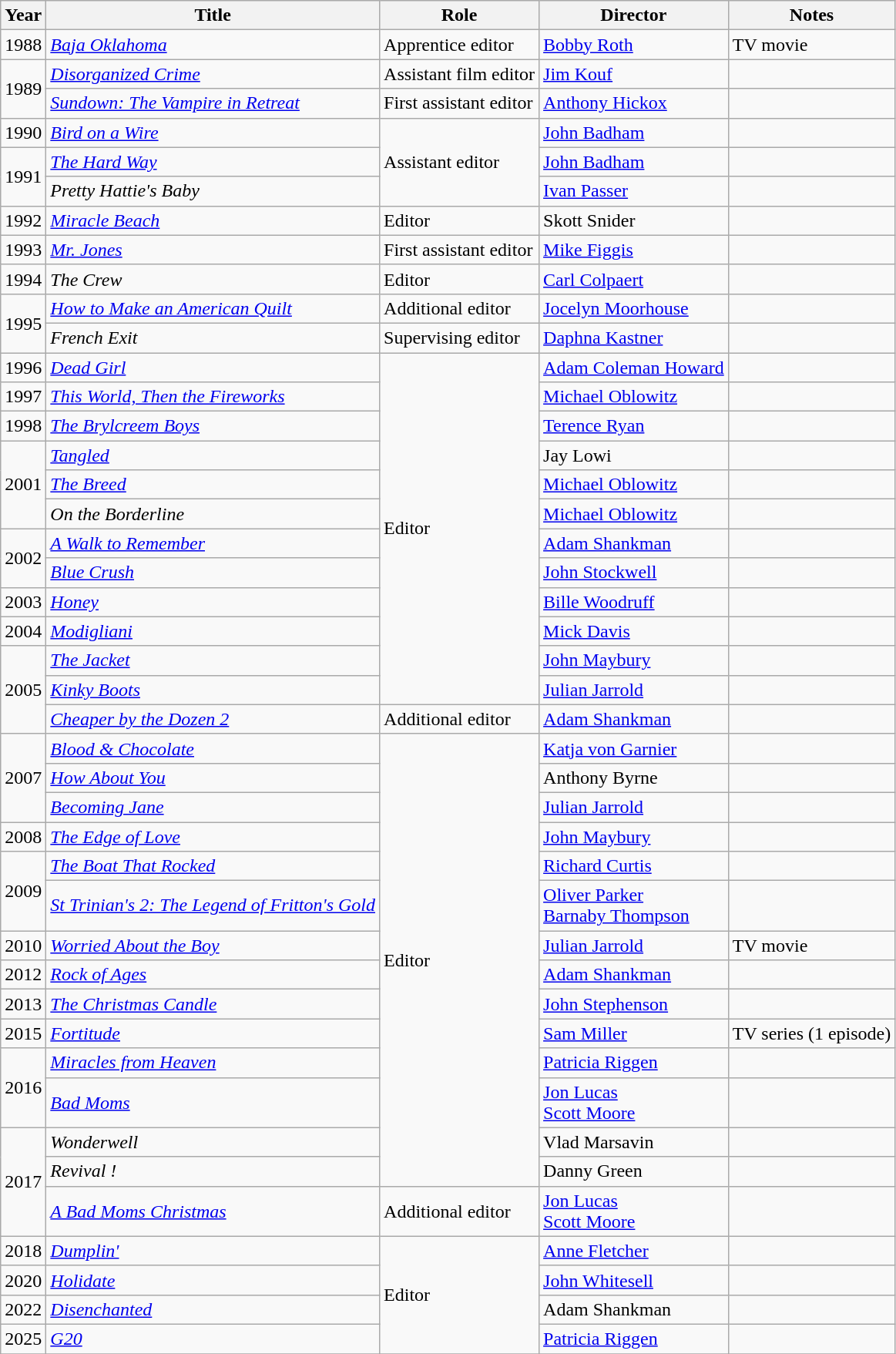<table class="wikitable">
<tr>
<th>Year</th>
<th>Title</th>
<th>Role</th>
<th>Director</th>
<th>Notes</th>
</tr>
<tr>
<td>1988</td>
<td><em><a href='#'>Baja Oklahoma</a></em></td>
<td>Apprentice editor</td>
<td><a href='#'>Bobby Roth</a></td>
<td>TV movie</td>
</tr>
<tr>
<td rowspan=2>1989</td>
<td><em><a href='#'>Disorganized Crime</a></em></td>
<td>Assistant film editor</td>
<td><a href='#'>Jim Kouf</a></td>
<td></td>
</tr>
<tr>
<td><em><a href='#'>Sundown: The Vampire in Retreat</a></em></td>
<td>First assistant editor</td>
<td><a href='#'>Anthony Hickox</a></td>
<td></td>
</tr>
<tr>
<td>1990</td>
<td><em><a href='#'>Bird on a Wire</a></em></td>
<td rowspan=3>Assistant editor</td>
<td><a href='#'>John Badham</a></td>
<td></td>
</tr>
<tr>
<td rowspan=2>1991</td>
<td><em><a href='#'>The Hard Way</a></em></td>
<td><a href='#'>John Badham</a></td>
<td></td>
</tr>
<tr>
<td><em>Pretty Hattie's Baby</em></td>
<td><a href='#'>Ivan Passer</a></td>
<td></td>
</tr>
<tr>
<td>1992</td>
<td><em><a href='#'>Miracle Beach</a></em></td>
<td>Editor</td>
<td>Skott Snider</td>
<td></td>
</tr>
<tr>
<td>1993</td>
<td><em><a href='#'>Mr. Jones</a></em></td>
<td>First assistant editor</td>
<td><a href='#'>Mike Figgis</a></td>
<td></td>
</tr>
<tr>
<td>1994</td>
<td><em>The Crew</em></td>
<td>Editor</td>
<td><a href='#'>Carl Colpaert</a></td>
<td></td>
</tr>
<tr>
<td rowspan=2>1995</td>
<td><em><a href='#'>How to Make an American Quilt</a></em></td>
<td>Additional editor</td>
<td><a href='#'>Jocelyn Moorhouse</a></td>
<td></td>
</tr>
<tr>
<td><em>French Exit</em></td>
<td>Supervising editor</td>
<td><a href='#'>Daphna Kastner</a></td>
<td></td>
</tr>
<tr>
<td>1996</td>
<td><em><a href='#'>Dead Girl</a></em></td>
<td rowspan=12>Editor</td>
<td><a href='#'>Adam Coleman Howard</a></td>
<td></td>
</tr>
<tr>
<td>1997</td>
<td><em><a href='#'>This World, Then the Fireworks</a></em></td>
<td><a href='#'>Michael Oblowitz</a></td>
<td></td>
</tr>
<tr>
<td>1998</td>
<td><em><a href='#'>The Brylcreem Boys</a></em></td>
<td><a href='#'>Terence Ryan</a></td>
<td></td>
</tr>
<tr>
<td rowspan=3>2001</td>
<td><em><a href='#'>Tangled</a></em></td>
<td>Jay Lowi</td>
<td></td>
</tr>
<tr>
<td><em><a href='#'>The Breed</a></em></td>
<td><a href='#'>Michael Oblowitz</a></td>
<td></td>
</tr>
<tr>
<td><em>On the Borderline</em></td>
<td><a href='#'>Michael Oblowitz</a></td>
<td></td>
</tr>
<tr>
<td rowspan=2>2002</td>
<td><em><a href='#'>A Walk to Remember</a></em></td>
<td><a href='#'>Adam Shankman</a></td>
<td></td>
</tr>
<tr>
<td><em><a href='#'>Blue Crush</a></em></td>
<td><a href='#'>John Stockwell</a></td>
<td></td>
</tr>
<tr>
<td>2003</td>
<td><em><a href='#'>Honey</a></em></td>
<td><a href='#'>Bille Woodruff</a></td>
<td></td>
</tr>
<tr>
<td>2004</td>
<td><em><a href='#'>Modigliani</a></em></td>
<td><a href='#'>Mick Davis</a></td>
<td></td>
</tr>
<tr>
<td rowspan=3>2005</td>
<td><em><a href='#'>The Jacket</a></em></td>
<td><a href='#'>John Maybury</a></td>
<td></td>
</tr>
<tr>
<td><em><a href='#'>Kinky Boots</a></em></td>
<td><a href='#'>Julian Jarrold</a></td>
<td></td>
</tr>
<tr>
<td><em><a href='#'>Cheaper by the Dozen 2</a></em></td>
<td>Additional editor</td>
<td><a href='#'>Adam Shankman</a></td>
<td></td>
</tr>
<tr>
<td rowspan=3>2007</td>
<td><em><a href='#'>Blood & Chocolate</a></em></td>
<td rowspan=14>Editor</td>
<td><a href='#'>Katja von Garnier</a></td>
<td></td>
</tr>
<tr>
<td><em><a href='#'>How About You</a></em></td>
<td>Anthony Byrne</td>
<td></td>
</tr>
<tr>
<td><em><a href='#'>Becoming Jane</a></em></td>
<td><a href='#'>Julian Jarrold</a></td>
<td></td>
</tr>
<tr>
<td>2008</td>
<td><em><a href='#'>The Edge of Love</a></em></td>
<td><a href='#'>John Maybury</a></td>
<td></td>
</tr>
<tr>
<td rowspan=2>2009</td>
<td><em><a href='#'>The Boat That Rocked</a></em></td>
<td><a href='#'>Richard Curtis</a></td>
<td></td>
</tr>
<tr>
<td><em><a href='#'>St Trinian's 2: The Legend of Fritton's Gold</a></em></td>
<td><a href='#'>Oliver Parker</a><br><a href='#'>Barnaby Thompson</a></td>
<td></td>
</tr>
<tr>
<td>2010</td>
<td><em><a href='#'>Worried About the Boy</a></em></td>
<td><a href='#'>Julian Jarrold</a></td>
<td>TV movie</td>
</tr>
<tr>
<td>2012</td>
<td><em><a href='#'>Rock of Ages</a></em></td>
<td><a href='#'>Adam Shankman</a></td>
<td></td>
</tr>
<tr>
<td>2013</td>
<td><em><a href='#'>The Christmas Candle</a></em></td>
<td><a href='#'>John Stephenson</a></td>
<td></td>
</tr>
<tr>
<td>2015</td>
<td><em><a href='#'>Fortitude</a></em></td>
<td><a href='#'>Sam Miller</a></td>
<td>TV series (1 episode)</td>
</tr>
<tr>
<td rowspan=2>2016</td>
<td><em><a href='#'>Miracles from Heaven</a></em></td>
<td><a href='#'>Patricia Riggen</a></td>
<td></td>
</tr>
<tr>
<td><em><a href='#'>Bad Moms</a></em></td>
<td><a href='#'>Jon Lucas</a><br><a href='#'>Scott Moore</a></td>
<td></td>
</tr>
<tr>
<td rowspan=3>2017</td>
<td><em>Wonderwell</em></td>
<td>Vlad Marsavin</td>
<td></td>
</tr>
<tr>
<td><em>Revival !</em></td>
<td>Danny Green</td>
<td></td>
</tr>
<tr>
<td><em><a href='#'>A Bad Moms Christmas</a></em></td>
<td>Additional editor</td>
<td><a href='#'>Jon Lucas</a><br><a href='#'>Scott Moore</a></td>
<td></td>
</tr>
<tr>
<td>2018</td>
<td><em><a href='#'>Dumplin'</a></em></td>
<td rowspan=4>Editor</td>
<td><a href='#'>Anne Fletcher</a></td>
<td></td>
</tr>
<tr>
<td>2020</td>
<td><em><a href='#'>Holidate</a></em></td>
<td><a href='#'>John Whitesell</a></td>
<td></td>
</tr>
<tr>
<td>2022</td>
<td><em><a href='#'>Disenchanted</a></em></td>
<td>Adam Shankman</td>
<td></td>
</tr>
<tr>
<td>2025</td>
<td><em><a href='#'>G20</a></em></td>
<td><a href='#'>Patricia Riggen</a></td>
<td></td>
</tr>
<tr>
</tr>
</table>
